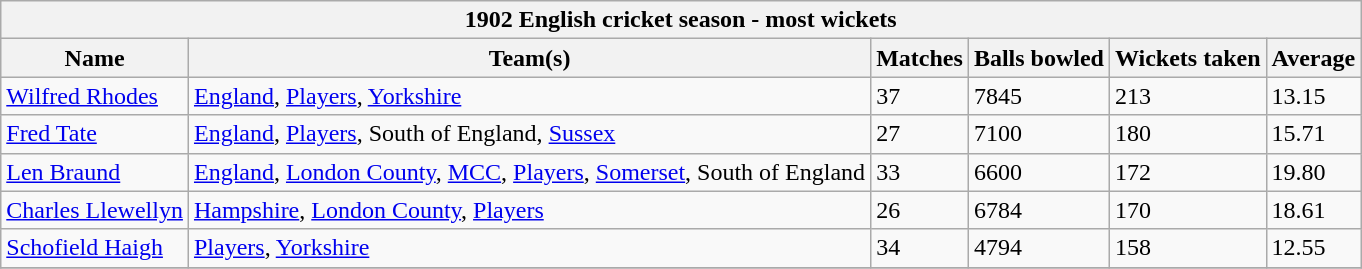<table class="wikitable">
<tr>
<th bgcolor="#efefef" colspan="6">1902 English cricket season - most wickets</th>
</tr>
<tr bgcolor="#efefef">
<th>Name</th>
<th>Team(s)</th>
<th>Matches</th>
<th>Balls bowled</th>
<th>Wickets taken</th>
<th>Average</th>
</tr>
<tr>
<td><a href='#'>Wilfred Rhodes</a></td>
<td><a href='#'>England</a>, <a href='#'>Players</a>, <a href='#'>Yorkshire</a></td>
<td>37</td>
<td>7845</td>
<td>213</td>
<td>13.15</td>
</tr>
<tr>
<td><a href='#'>Fred Tate</a></td>
<td><a href='#'>England</a>, <a href='#'>Players</a>, South of England, <a href='#'>Sussex</a></td>
<td>27</td>
<td>7100</td>
<td>180</td>
<td>15.71</td>
</tr>
<tr>
<td><a href='#'>Len Braund</a></td>
<td><a href='#'>England</a>, <a href='#'>London County</a>, <a href='#'>MCC</a>, <a href='#'>Players</a>, <a href='#'>Somerset</a>, South of England</td>
<td>33</td>
<td>6600</td>
<td>172</td>
<td>19.80</td>
</tr>
<tr>
<td><a href='#'>Charles Llewellyn</a></td>
<td><a href='#'>Hampshire</a>, <a href='#'>London County</a>, <a href='#'>Players</a></td>
<td>26</td>
<td>6784</td>
<td>170</td>
<td>18.61</td>
</tr>
<tr>
<td><a href='#'>Schofield Haigh</a></td>
<td><a href='#'>Players</a>, <a href='#'>Yorkshire</a></td>
<td>34</td>
<td>4794</td>
<td>158</td>
<td>12.55</td>
</tr>
<tr>
</tr>
</table>
